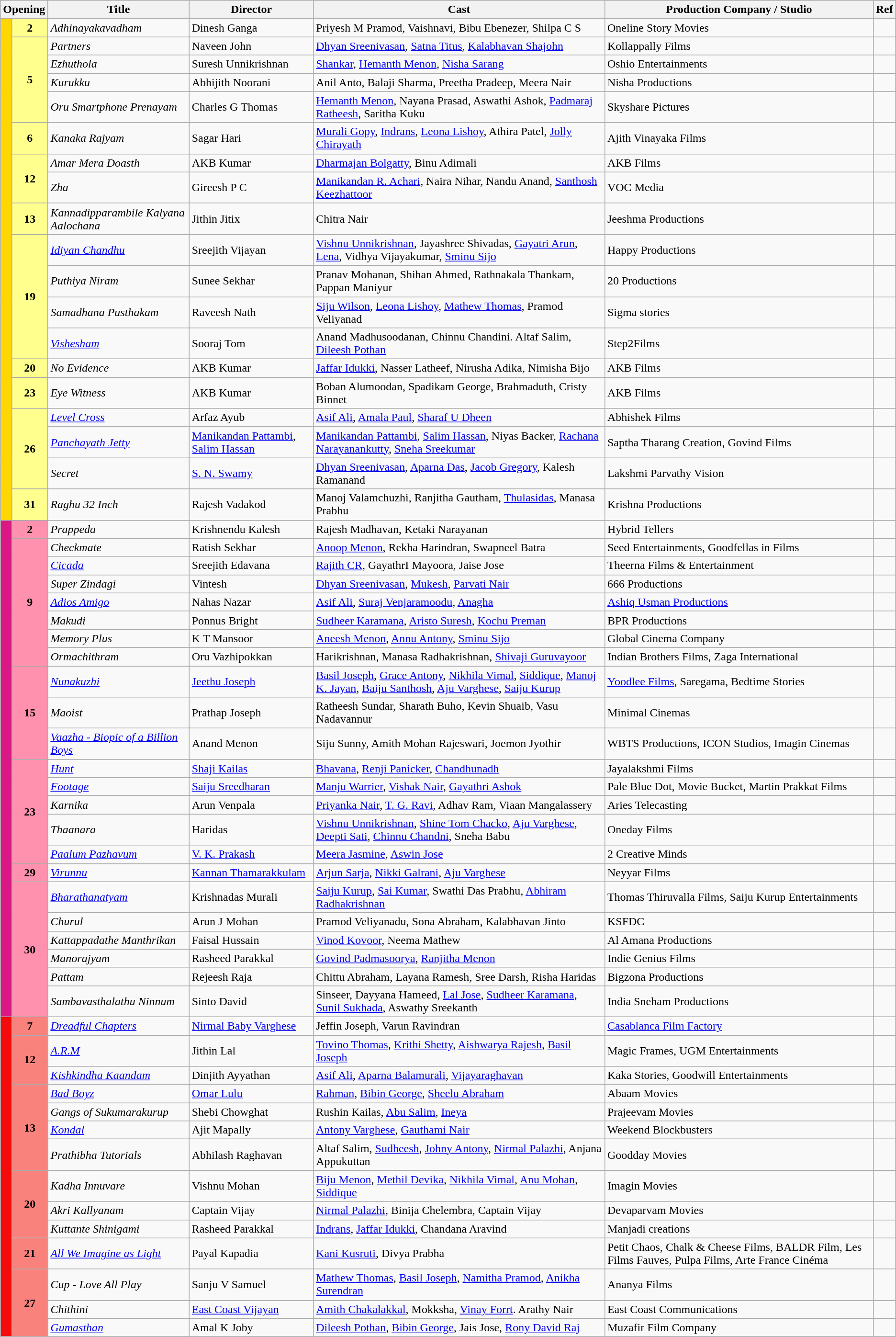<table class="wikitable sortable">
<tr>
<th colspan="2" class="unsortable">Opening</th>
<th>Title</th>
<th>Director</th>
<th>Cast</th>
<th>Production Company / Studio</th>
<th>Ref</th>
</tr>
<tr>
<td rowspan="19" style="text-align:center; background:#FFD600; textcolor:#000;"><strong></strong></td>
<td rowspan="1" style="text-align:center;background:#FFFF8D;"><strong>2</strong></td>
<td><em>Adhinayakavadham</em></td>
<td>Dinesh Ganga</td>
<td>Priyesh M Pramod, Vaishnavi, Bibu Ebenezer, Shilpa C S</td>
<td>Oneline Story Movies</td>
<td></td>
</tr>
<tr>
<td rowspan="4" style="text-align:center;background:#FFFF8D;"><strong>5</strong></td>
<td><em>Partners</em></td>
<td>Naveen John</td>
<td><a href='#'>Dhyan Sreenivasan</a>, <a href='#'>Satna Titus</a>, <a href='#'>Kalabhavan Shajohn</a></td>
<td>Kollappally Films</td>
<td></td>
</tr>
<tr>
<td><em>Ezhuthola</em></td>
<td>Suresh Unnikrishnan</td>
<td><a href='#'>Shankar</a>, <a href='#'>Hemanth Menon</a>, <a href='#'>Nisha Sarang</a></td>
<td>Oshio Entertainments</td>
<td></td>
</tr>
<tr>
<td><em>Kurukku</em></td>
<td>Abhijith  Noorani</td>
<td>Anil Anto, Balaji Sharma, Preetha Pradeep, Meera Nair</td>
<td>Nisha Productions</td>
<td></td>
</tr>
<tr>
<td><em>Oru Smartphone Prenayam</em></td>
<td>Charles G Thomas</td>
<td><a href='#'>Hemanth Menon</a>, Nayana Prasad, Aswathi Ashok, <a href='#'>Padmaraj Ratheesh</a>, Saritha Kuku</td>
<td>Skyshare Pictures</td>
<td></td>
</tr>
<tr>
<td rowspan="1" style="text-align:center;background:#FFFF8D;"><strong>6</strong></td>
<td><em>Kanaka Rajyam</em></td>
<td>Sagar Hari</td>
<td><a href='#'>Murali Gopy</a>, <a href='#'>Indrans</a>, <a href='#'>Leona Lishoy</a>, Athira Patel, <a href='#'>Jolly Chirayath</a></td>
<td>Ajith Vinayaka Films</td>
<td></td>
</tr>
<tr>
<td rowspan="2" style="text-align:center;background:#FFFF8D;"><strong>12</strong></td>
<td><em>Amar Mera Doasth</em></td>
<td>AKB Kumar</td>
<td><a href='#'>Dharmajan Bolgatty</a>, Binu Adimali</td>
<td>AKB Films</td>
<td></td>
</tr>
<tr>
<td><em>Zha</em></td>
<td>Gireesh P C</td>
<td><a href='#'>Manikandan R. Achari</a>, Naira Nihar, Nandu Anand, <a href='#'>Santhosh Keezhattoor</a></td>
<td>VOC Media</td>
<td></td>
</tr>
<tr>
<td rowspan="1" style="text-align:center;background:#FFFF8D;"><strong>13</strong></td>
<td><em>Kannadipparambile Kalyana Aalochana</em></td>
<td>Jithin Jitix</td>
<td>Chitra Nair</td>
<td>Jeeshma Productions</td>
<td></td>
</tr>
<tr>
<td rowspan="4" style="text-align:center;background:#FFFF8D;"><strong>19</strong></td>
<td><em><a href='#'>Idiyan Chandhu</a></em></td>
<td>Sreejith Vijayan</td>
<td><a href='#'>Vishnu Unnikrishnan</a>, Jayashree Shivadas, <a href='#'>Gayatri Arun</a>, <a href='#'>Lena</a>, Vidhya Vijayakumar, <a href='#'>Sminu Sijo</a></td>
<td>Happy Productions</td>
<td></td>
</tr>
<tr>
<td><em>Puthiya Niram</em></td>
<td>Sunee Sekhar</td>
<td>Pranav Mohanan, Shihan Ahmed, Rathnakala Thankam, Pappan Maniyur</td>
<td>20 Productions</td>
<td></td>
</tr>
<tr>
<td><em>Samadhana Pusthakam</em></td>
<td>Raveesh Nath</td>
<td><a href='#'>Siju Wilson</a>, <a href='#'>Leona Lishoy</a>, <a href='#'>Mathew Thomas</a>, Pramod Veliyanad</td>
<td>Sigma stories</td>
<td></td>
</tr>
<tr>
<td><em><a href='#'>Vishesham</a></em></td>
<td>Sooraj Tom</td>
<td>Anand Madhusoodanan, Chinnu Chandini. Altaf Salim, <a href='#'>Dileesh Pothan</a></td>
<td>Step2Films</td>
<td></td>
</tr>
<tr>
<td rowspan="1" style="text-align:center;background:#FFFF8D;"><strong>20</strong></td>
<td><em>No Evidence</em></td>
<td>AKB Kumar</td>
<td><a href='#'>Jaffar Idukki</a>, Nasser Latheef, Nirusha Adika, Nimisha Bijo</td>
<td>AKB Films</td>
<td></td>
</tr>
<tr>
<td rowspan="1" style="text-align:center;background:#FFFF8D;"><strong>23</strong></td>
<td><em>Eye Witness</em></td>
<td>AKB Kumar</td>
<td>Boban Alumoodan, Spadikam George, Brahmaduth, Cristy Binnet</td>
<td>AKB Films</td>
<td></td>
</tr>
<tr>
<td rowspan="3" style="text-align:center;background:#FFFF8D;"><strong>26</strong></td>
<td><em><a href='#'>Level Cross</a></em></td>
<td>Arfaz Ayub</td>
<td><a href='#'>Asif Ali</a>, <a href='#'>Amala Paul</a>, <a href='#'>Sharaf U Dheen</a></td>
<td>Abhishek Films</td>
<td></td>
</tr>
<tr>
<td><em><a href='#'>Panchayath Jetty</a></em></td>
<td><a href='#'>Manikandan Pattambi</a>, <a href='#'>Salim Hassan</a></td>
<td><a href='#'>Manikandan Pattambi</a>, <a href='#'>Salim Hassan</a>, Niyas Backer, <a href='#'>Rachana Narayanankutty</a>, <a href='#'>Sneha Sreekumar</a></td>
<td>Saptha Tharang Creation, Govind Films</td>
<td></td>
</tr>
<tr>
<td><em>Secret</em></td>
<td><a href='#'>S. N. Swamy</a></td>
<td><a href='#'>Dhyan Sreenivasan</a>, <a href='#'>Aparna Das</a>, <a href='#'>Jacob Gregory</a>, Kalesh Ramanand</td>
<td>Lakshmi Parvathy Vision</td>
<td></td>
</tr>
<tr>
<td rowspan="1" style="text-align:center;background:#FFFF8D;"><strong>31</strong></td>
<td><em>Raghu 32 Inch</em></td>
<td>Rajesh Vadakod</td>
<td>Manoj Valamchuzhi, Ranjitha Gautham, <a href='#'>Thulasidas</a>, Manasa Prabhu</td>
<td>Krishna Productions</td>
<td></td>
</tr>
<tr>
<td rowspan="23" style="text-align:center;background:#DA1884; textcolor:#000;"><strong></strong></td>
<td rowspan="1" style="text-align:center;background:#FF91AF;"><strong>2</strong></td>
<td><em>Prappeda</em></td>
<td>Krishnendu Kalesh</td>
<td>Rajesh Madhavan, Ketaki Narayanan</td>
<td>Hybrid Tellers</td>
<td></td>
</tr>
<tr>
<td rowspan="7" style="text-align:center;background:#FF91AF;"><strong>9</strong></td>
<td><em>Checkmate</em></td>
<td>Ratish Sekhar</td>
<td><a href='#'>Anoop Menon</a>,  Rekha Harindran, Swapneel Batra</td>
<td>Seed Entertainments, Goodfellas in Films</td>
<td></td>
</tr>
<tr>
<td><em><a href='#'>Cicada</a></em></td>
<td>Sreejith Edavana</td>
<td><a href='#'>Rajith CR</a>, GayathrI Mayoora, Jaise Jose</td>
<td>Theerna Films & Entertainment</td>
<td></td>
</tr>
<tr>
<td><em>Super Zindagi</em></td>
<td>Vintesh</td>
<td><a href='#'>Dhyan Sreenivasan</a>, <a href='#'>Mukesh</a>, <a href='#'>Parvati Nair</a></td>
<td>666 Productions</td>
<td></td>
</tr>
<tr>
<td><em><a href='#'>Adios Amigo</a></em></td>
<td>Nahas Nazar</td>
<td><a href='#'>Asif Ali</a>, <a href='#'>Suraj Venjaramoodu</a>, <a href='#'>Anagha</a></td>
<td><a href='#'>Ashiq Usman Productions</a></td>
<td></td>
</tr>
<tr>
<td><em>Makudi</em></td>
<td>Ponnus Bright</td>
<td><a href='#'>Sudheer Karamana</a>, <a href='#'>Aristo Suresh</a>, <a href='#'>Kochu Preman</a></td>
<td>BPR Productions</td>
<td></td>
</tr>
<tr>
<td><em>Memory Plus</em></td>
<td>K T Mansoor</td>
<td><a href='#'>Aneesh Menon</a>, <a href='#'>Annu Antony</a>, <a href='#'>Sminu Sijo</a></td>
<td>Global Cinema Company</td>
<td></td>
</tr>
<tr>
<td><em>Ormachithram</em></td>
<td>Oru Vazhipokkan</td>
<td>Harikrishnan, Manasa Radhakrishnan, <a href='#'>Shivaji Guruvayoor</a></td>
<td>Indian Brothers Films, Zaga International</td>
<td></td>
</tr>
<tr>
<td rowspan="3" style="text-align:center;background:#FF91AF;"><strong>15</strong></td>
<td><em><a href='#'>Nunakuzhi</a></em></td>
<td><a href='#'>Jeethu Joseph</a></td>
<td><a href='#'>Basil Joseph</a>, <a href='#'>Grace Antony</a>, <a href='#'>Nikhila Vimal</a>, <a href='#'>Siddique</a>, <a href='#'>Manoj K. Jayan</a>, <a href='#'>Baiju Santhosh</a>, <a href='#'>Aju Varghese</a>, <a href='#'>Saiju Kurup</a></td>
<td><a href='#'>Yoodlee Films</a>, Saregama, Bedtime Stories</td>
<td></td>
</tr>
<tr>
<td><em>Maoist</em></td>
<td>Prathap Joseph</td>
<td>Ratheesh Sundar, Sharath Buho, Kevin Shuaib, Vasu Nadavannur</td>
<td>Minimal Cinemas</td>
<td></td>
</tr>
<tr>
<td><em><a href='#'>Vaazha - Biopic of a Billion Boys</a></em></td>
<td>Anand Menon</td>
<td>Siju Sunny, Amith Mohan Rajeswari, Joemon Jyothir</td>
<td>WBTS Productions, ICON Studios, Imagin Cinemas</td>
<td></td>
</tr>
<tr>
<td rowspan="5" style="text-align:center;background:#FF91AF;"><strong>23</strong></td>
<td><em><a href='#'>Hunt</a></em></td>
<td><a href='#'>Shaji Kailas</a></td>
<td><a href='#'>Bhavana</a>, <a href='#'>Renji Panicker</a>, <a href='#'>Chandhunadh</a></td>
<td>Jayalakshmi Films</td>
<td></td>
</tr>
<tr>
<td><em><a href='#'>Footage</a></em></td>
<td><a href='#'>Saiju Sreedharan</a></td>
<td><a href='#'>Manju Warrier</a>, <a href='#'>Vishak Nair</a>, <a href='#'>Gayathri Ashok</a></td>
<td>Pale Blue Dot, Movie Bucket, Martin Prakkat Films</td>
<td></td>
</tr>
<tr>
<td><em>Karnika</em></td>
<td>Arun Venpala</td>
<td><a href='#'>Priyanka Nair</a>, <a href='#'>T. G. Ravi</a>, Adhav Ram, Viaan Mangalassery</td>
<td>Aries Telecasting</td>
<td></td>
</tr>
<tr>
<td><em>Thaanara</em></td>
<td>Haridas</td>
<td><a href='#'>Vishnu Unnikrishnan</a>, <a href='#'>Shine Tom Chacko</a>, <a href='#'>Aju Varghese</a>, <a href='#'>Deepti Sati</a>, <a href='#'>Chinnu Chandni</a>, Sneha Babu</td>
<td>Oneday Films</td>
<td></td>
</tr>
<tr>
<td><em><a href='#'>Paalum Pazhavum</a></em></td>
<td><a href='#'>V. K. Prakash</a></td>
<td><a href='#'>Meera Jasmine</a>, <a href='#'>Aswin Jose</a></td>
<td>2 Creative Minds</td>
<td></td>
</tr>
<tr>
<td rowspan="1" style="text-align:center;background:#FF91AF;"><strong>29</strong></td>
<td><em><a href='#'>Virunnu</a></em></td>
<td><a href='#'>Kannan Thamarakkulam</a></td>
<td><a href='#'>Arjun Sarja</a>, <a href='#'>Nikki Galrani</a>, <a href='#'>Aju Varghese</a></td>
<td>Neyyar Films</td>
<td></td>
</tr>
<tr>
<td rowspan="6" style="text-align:center;background:#FF91AF;"><strong>30</strong></td>
<td><em><a href='#'>Bharathanatyam</a></em></td>
<td>Krishnadas Murali</td>
<td><a href='#'>Saiju Kurup</a>, <a href='#'>Sai Kumar</a>, Swathi Das Prabhu, <a href='#'>Abhiram Radhakrishnan</a></td>
<td>Thomas Thiruvalla Films, Saiju Kurup Entertainments</td>
<td></td>
</tr>
<tr>
<td><em>Churul</em></td>
<td>Arun J Mohan</td>
<td>Pramod Veliyanadu, Sona Abraham, Kalabhavan Jinto</td>
<td>KSFDC</td>
<td></td>
</tr>
<tr>
<td><em>Kattappadathe Manthrikan</em></td>
<td>Faisal Hussain</td>
<td><a href='#'>Vinod Kovoor</a>, Neema Mathew</td>
<td>Al Amana Productions</td>
<td></td>
</tr>
<tr>
<td><em>Manorajyam</em></td>
<td>Rasheed Parakkal</td>
<td><a href='#'>Govind Padmasoorya</a>, <a href='#'>Ranjitha Menon</a></td>
<td>Indie Genius Films</td>
<td></td>
</tr>
<tr>
<td><em>Pattam</em></td>
<td>Rejeesh Raja</td>
<td>Chittu Abraham, Layana Ramesh, Sree Darsh, Risha Haridas</td>
<td>Bigzona Productions</td>
<td></td>
</tr>
<tr>
<td><em>Sambavasthalathu Ninnum</em></td>
<td>Sinto David</td>
<td>Sinseer, Dayyana Hameed, <a href='#'>Lal Jose</a>, <a href='#'>Sudheer Karamana</a>, <a href='#'>Sunil Sukhada</a>, Aswathy Sreekanth</td>
<td>India Sneham Productions</td>
<td></td>
</tr>
<tr September>
<td rowspan="14" style="text-align:center;background:#f40b0b; textcolor:#000;"><strong></strong></td>
<td rowspan="1" style="text-align:center;background:#f9827c;"><strong>7</strong></td>
<td><em><a href='#'>Dreadful Chapters</a></em></td>
<td><a href='#'>Nirmal Baby Varghese</a></td>
<td>Jeffin Joseph, Varun Ravindran</td>
<td><a href='#'>Casablanca Film Factory</a></td>
<td></td>
</tr>
<tr>
<td rowspan="2" style="text-align:center;background:#f9827c;"><strong>12</strong></td>
<td><em><a href='#'>A.R.M</a></em></td>
<td>Jithin Lal</td>
<td><a href='#'>Tovino Thomas</a>, <a href='#'>Krithi Shetty</a>, <a href='#'>Aishwarya Rajesh</a>, <a href='#'>Basil Joseph</a></td>
<td>Magic Frames, UGM Entertainments</td>
<td></td>
</tr>
<tr>
<td><em><a href='#'>Kishkindha Kaandam</a></em></td>
<td>Dinjith Ayyathan</td>
<td><a href='#'>Asif Ali</a>, <a href='#'>Aparna Balamurali</a>, <a href='#'>Vijayaraghavan</a></td>
<td>Kaka Stories, Goodwill Entertainments</td>
<td></td>
</tr>
<tr>
<td rowspan="4" style="text-align:center;background:#f9827c;"><strong>13</strong></td>
<td><em><a href='#'>Bad Boyz</a></em></td>
<td><a href='#'>Omar Lulu</a></td>
<td><a href='#'>Rahman</a>, <a href='#'>Bibin George</a>, <a href='#'>Sheelu Abraham</a></td>
<td>Abaam Movies</td>
<td></td>
</tr>
<tr>
<td><em>Gangs of Sukumarakurup</em></td>
<td>Shebi Chowghat</td>
<td>Rushin Kailas, <a href='#'>Abu Salim</a>, <a href='#'>Ineya</a></td>
<td>Prajeevam Movies</td>
<td></td>
</tr>
<tr>
<td><em><a href='#'>Kondal</a></em></td>
<td>Ajit Mapally</td>
<td><a href='#'>Antony Varghese</a>, <a href='#'>Gauthami Nair</a></td>
<td>Weekend Blockbusters</td>
<td></td>
</tr>
<tr>
<td><em>Prathibha Tutorials</em></td>
<td>Abhilash Raghavan</td>
<td>Altaf Salim, <a href='#'>Sudheesh</a>, <a href='#'>Johny Antony</a>, <a href='#'>Nirmal Palazhi</a>, Anjana Appukuttan</td>
<td>Goodday Movies</td>
<td></td>
</tr>
<tr>
<td rowspan="3" style="text-align:center;background:#f9827c;"><strong>20</strong></td>
<td><em>Kadha Innuvare</em></td>
<td>Vishnu Mohan</td>
<td><a href='#'>Biju Menon</a>, <a href='#'>Methil Devika</a>, <a href='#'>Nikhila Vimal</a>, <a href='#'>Anu Mohan</a>, <a href='#'>Siddique</a></td>
<td>Imagin Movies</td>
<td></td>
</tr>
<tr>
<td><em>Akri Kallyanam</em></td>
<td>Captain Vijay</td>
<td><a href='#'>Nirmal Palazhi</a>, Binija Chelembra, Captain Vijay</td>
<td>Devaparvam Movies</td>
<td></td>
</tr>
<tr>
<td><em>Kuttante Shinigami</em></td>
<td>Rasheed Parakkal</td>
<td><a href='#'>Indrans</a>, <a href='#'>Jaffar Idukki</a>, Chandana Aravind</td>
<td>Manjadi creations</td>
<td></td>
</tr>
<tr>
<td rowspan="1" style="text-align:center;background:#f9827c;"><strong>21</strong></td>
<td><em><a href='#'>All We Imagine as Light</a></em></td>
<td>Payal Kapadia</td>
<td><a href='#'>Kani Kusruti</a>, Divya Prabha</td>
<td>Petit Chaos, Chalk & Cheese Films, BALDR Film, Les Films Fauves, Pulpa Films, Arte France Cinéma</td>
<td></td>
</tr>
<tr>
<td rowspan="3" style="text-align:center;background:#f9827c;"><strong>27</strong></td>
<td><em>Cup - Love All Play</em></td>
<td>Sanju V Samuel</td>
<td><a href='#'>Mathew Thomas</a>, <a href='#'>Basil Joseph</a>, <a href='#'>Namitha Pramod</a>, <a href='#'>Anikha Surendran</a></td>
<td>Ananya Films</td>
<td></td>
</tr>
<tr>
<td><em>Chithini</em></td>
<td><a href='#'>East Coast Vijayan</a></td>
<td><a href='#'>Amith Chakalakkal</a>, Mokksha, <a href='#'>Vinay Forrt</a>. Arathy Nair</td>
<td>East Coast Communications</td>
<td></td>
</tr>
<tr>
<td><em><a href='#'>Gumasthan</a></em></td>
<td>Amal K Joby</td>
<td><a href='#'>Dileesh Pothan</a>, <a href='#'>Bibin George</a>, Jais Jose, <a href='#'>Rony David Raj</a></td>
<td>Muzafir Film Company</td>
<td></td>
</tr>
</table>
